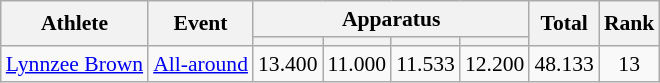<table class="wikitable" style="font-size:90%">
<tr>
<th rowspan=2>Athlete</th>
<th rowspan=2>Event</th>
<th colspan=4>Apparatus</th>
<th rowspan=2>Total</th>
<th rowspan=2>Rank</th>
</tr>
<tr style="font-size:95%">
<th></th>
<th></th>
<th></th>
<th></th>
</tr>
<tr align=center>
<td align=left><a href='#'>Lynnzee Brown</a></td>
<td align=left><a href='#'>All-around</a></td>
<td>13.400</td>
<td>11.000</td>
<td>11.533</td>
<td>12.200</td>
<td>48.133</td>
<td>13</td>
</tr>
</table>
